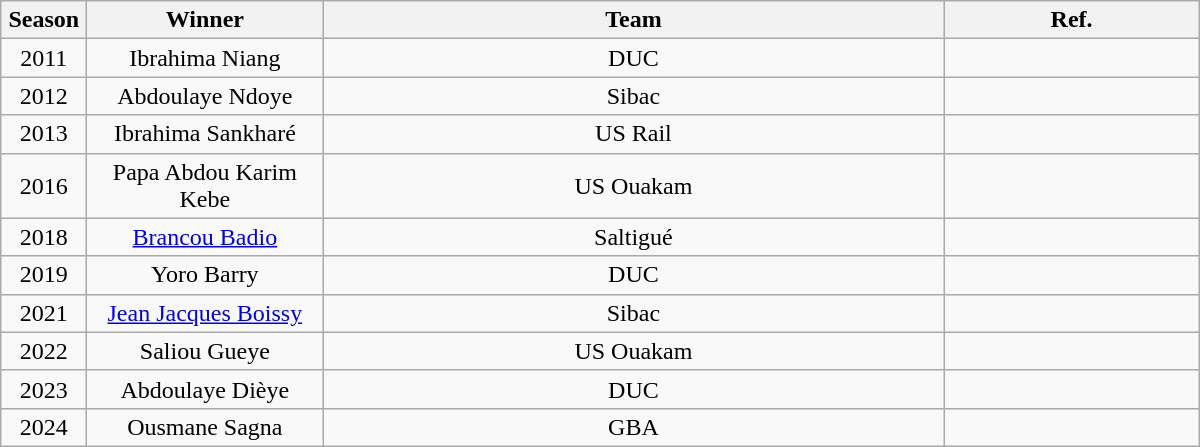<table class="wikitable sortable" style="text-align:center;" width="800px">
<tr>
<th width="50">Season</th>
<th width="150">Winner</th>
<th>Team</th>
<th>Ref.</th>
</tr>
<tr>
<td>2011</td>
<td>Ibrahima Niang</td>
<td>DUC</td>
<td></td>
</tr>
<tr>
<td>2012</td>
<td>Abdoulaye Ndoye</td>
<td>Sibac</td>
<td></td>
</tr>
<tr>
<td>2013</td>
<td>Ibrahima Sankharé</td>
<td>US Rail</td>
<td></td>
</tr>
<tr>
<td>2016</td>
<td>Papa Abdou Karim Kebe</td>
<td>US Ouakam</td>
<td></td>
</tr>
<tr>
<td>2018</td>
<td><a href='#'>Brancou Badio</a></td>
<td>Saltigué</td>
<td></td>
</tr>
<tr>
<td>2019</td>
<td>Yoro Barry</td>
<td>DUC</td>
<td></td>
</tr>
<tr>
<td>2021</td>
<td><a href='#'>Jean Jacques Boissy</a></td>
<td>Sibac</td>
<td></td>
</tr>
<tr>
<td>2022</td>
<td>Saliou Gueye</td>
<td>US Ouakam</td>
<td></td>
</tr>
<tr>
<td>2023</td>
<td>Abdoulaye Dièye</td>
<td>DUC</td>
<td></td>
</tr>
<tr>
<td>2024</td>
<td>Ousmane Sagna</td>
<td>GBA</td>
<td></td>
</tr>
</table>
